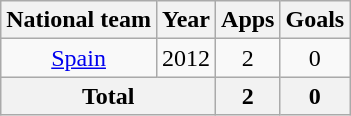<table class=wikitable style="text-align: center">
<tr>
<th>National team</th>
<th>Year</th>
<th>Apps</th>
<th>Goals</th>
</tr>
<tr>
<td><a href='#'>Spain</a></td>
<td>2012</td>
<td>2</td>
<td>0</td>
</tr>
<tr>
<th colspan="2">Total</th>
<th>2</th>
<th>0</th>
</tr>
</table>
